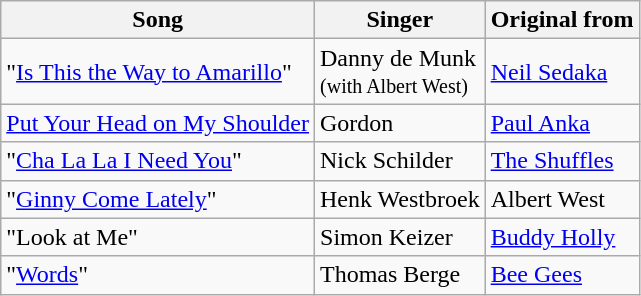<table class="wikitable">
<tr>
<th>Song</th>
<th>Singer</th>
<th>Original from</th>
</tr>
<tr>
<td>"<a href='#'>Is This the Way to Amarillo</a>"</td>
<td>Danny de Munk <br><small>(with Albert West)</small></td>
<td><a href='#'>Neil Sedaka</a></td>
</tr>
<tr>
<td><a href='#'>Put Your Head on My Shoulder</a></td>
<td>Gordon</td>
<td><a href='#'>Paul Anka</a></td>
</tr>
<tr>
<td>"<a href='#'>Cha La La I Need You</a>"</td>
<td>Nick Schilder</td>
<td><a href='#'>The Shuffles</a></td>
</tr>
<tr>
<td>"<a href='#'>Ginny Come Lately</a>"</td>
<td>Henk Westbroek</td>
<td>Albert West</td>
</tr>
<tr>
<td>"Look at Me"</td>
<td>Simon Keizer</td>
<td><a href='#'>Buddy Holly</a></td>
</tr>
<tr>
<td>"<a href='#'>Words</a>"</td>
<td>Thomas Berge</td>
<td><a href='#'>Bee Gees</a></td>
</tr>
</table>
